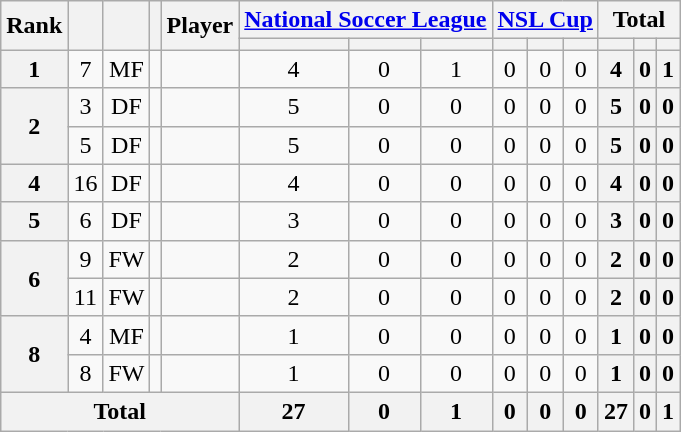<table class="wikitable sortable" style="text-align:center">
<tr>
<th rowspan="2">Rank</th>
<th rowspan="2"></th>
<th rowspan="2"></th>
<th rowspan="2"></th>
<th rowspan="2">Player</th>
<th colspan="3"><a href='#'>National Soccer League</a></th>
<th colspan="3"><a href='#'>NSL Cup</a></th>
<th colspan="3">Total</th>
</tr>
<tr>
<th></th>
<th></th>
<th></th>
<th></th>
<th></th>
<th></th>
<th></th>
<th></th>
<th></th>
</tr>
<tr>
<th>1</th>
<td>7</td>
<td>MF</td>
<td></td>
<td align="left"><br></td>
<td>4</td>
<td>0</td>
<td>1<br></td>
<td>0</td>
<td>0</td>
<td>0<br></td>
<th>4</th>
<th>0</th>
<th>1</th>
</tr>
<tr>
<th rowspan="2">2</th>
<td>3</td>
<td>DF</td>
<td></td>
<td align="left"><br></td>
<td>5</td>
<td>0</td>
<td>0<br></td>
<td>0</td>
<td>0</td>
<td>0<br></td>
<th>5</th>
<th>0</th>
<th>0</th>
</tr>
<tr>
<td>5</td>
<td>DF</td>
<td></td>
<td align="left"><br></td>
<td>5</td>
<td>0</td>
<td>0<br></td>
<td>0</td>
<td>0</td>
<td>0<br></td>
<th>5</th>
<th>0</th>
<th>0</th>
</tr>
<tr>
<th>4</th>
<td>16</td>
<td>DF</td>
<td></td>
<td align="left"><br></td>
<td>4</td>
<td>0</td>
<td>0<br></td>
<td>0</td>
<td>0</td>
<td>0<br></td>
<th>4</th>
<th>0</th>
<th>0</th>
</tr>
<tr>
<th>5</th>
<td>6</td>
<td>DF</td>
<td></td>
<td align="left"><br></td>
<td>3</td>
<td>0</td>
<td>0<br></td>
<td>0</td>
<td>0</td>
<td>0<br></td>
<th>3</th>
<th>0</th>
<th>0</th>
</tr>
<tr>
<th rowspan="2">6</th>
<td>9</td>
<td>FW</td>
<td></td>
<td align="left"><br></td>
<td>2</td>
<td>0</td>
<td>0<br></td>
<td>0</td>
<td>0</td>
<td>0<br></td>
<th>2</th>
<th>0</th>
<th>0</th>
</tr>
<tr>
<td>11</td>
<td>FW</td>
<td></td>
<td align="left"><br></td>
<td>2</td>
<td>0</td>
<td>0<br></td>
<td>0</td>
<td>0</td>
<td>0<br></td>
<th>2</th>
<th>0</th>
<th>0</th>
</tr>
<tr>
<th rowspan="2">8</th>
<td>4</td>
<td>MF</td>
<td></td>
<td align="left"><br></td>
<td>1</td>
<td>0</td>
<td>0<br></td>
<td>0</td>
<td>0</td>
<td>0<br></td>
<th>1</th>
<th>0</th>
<th>0</th>
</tr>
<tr>
<td>8</td>
<td>FW</td>
<td></td>
<td align="left"><br></td>
<td>1</td>
<td>0</td>
<td>0<br></td>
<td>0</td>
<td>0</td>
<td>0<br></td>
<th>1</th>
<th>0</th>
<th>0</th>
</tr>
<tr>
<th colspan="5">Total<br></th>
<th>27</th>
<th>0</th>
<th>1<br></th>
<th>0</th>
<th>0</th>
<th>0<br></th>
<th>27</th>
<th>0</th>
<th>1</th>
</tr>
</table>
